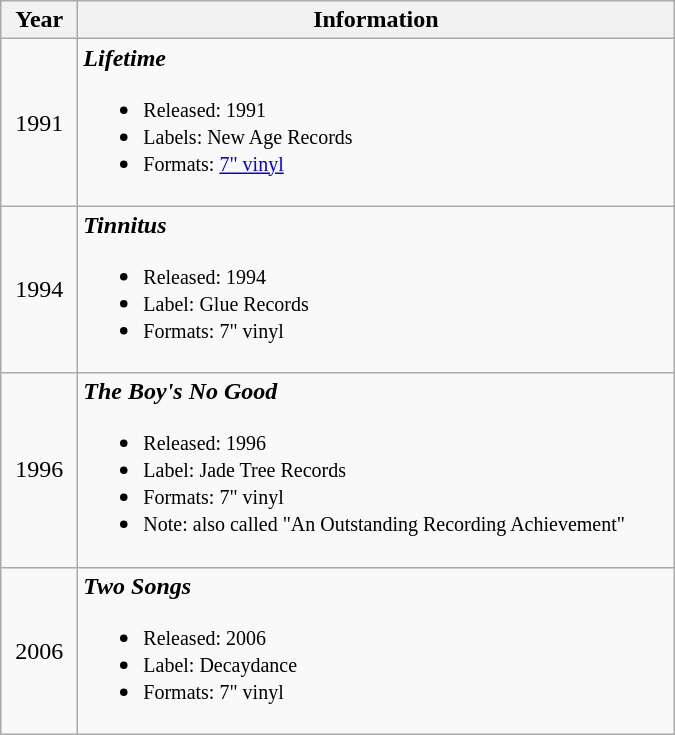<table class="wikitable">
<tr>
<th rowspan="1" width="44">Year</th>
<th rowspan="1" width="390">Information</th>
</tr>
<tr>
<td align=center width="44">1991</td>
<td width="390"><strong><em>Lifetime</em></strong><br><ul><li><small>Released: 1991</small></li><li><small>Labels: New Age Records</small></li><li><small>Formats: <a href='#'>7" vinyl</a></small></li></ul></td>
</tr>
<tr>
<td align=center width="44">1994</td>
<td width="390"><strong><em>Tinnitus</em></strong><br><ul><li><small>Released: 1994</small></li><li><small>Label: Glue Records</small></li><li><small>Formats: 7" vinyl</small></li></ul></td>
</tr>
<tr>
<td align=center width="44">1996</td>
<td width="390"><strong><em>The Boy's No Good</em></strong><br><ul><li><small>Released: 1996</small></li><li><small>Label: Jade Tree Records</small></li><li><small>Formats: 7" vinyl</small></li><li><small>Note: also called "An Outstanding Recording Achievement"</small></li></ul></td>
</tr>
<tr>
<td align=center width="44">2006</td>
<td width="390"><strong><em>Two Songs</em></strong><br><ul><li><small>Released: 2006</small></li><li><small>Label: Decaydance</small></li><li><small>Formats: 7" vinyl</small></li></ul></td>
</tr>
</table>
